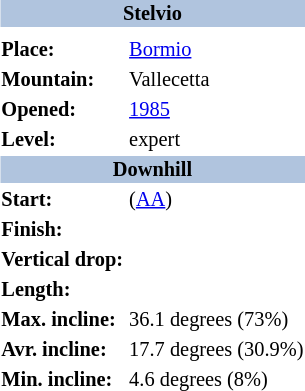<table border=0 class="toccolours float-right" align="right" style="margin:0 0 0.5em 1em; font-size: 85%;">
<tr>
<th bgcolor=#b0c4de colspan=2 align="center">Stelvio</th>
</tr>
<tr>
<td align="center" colspan=2></td>
</tr>
<tr>
<td><strong>Place:</strong></td>
<td> <a href='#'>Bormio</a></td>
</tr>
<tr>
<td><strong>Mountain:</strong></td>
<td>Vallecetta</td>
</tr>
<tr>
<td><strong>Opened:</strong></td>
<td><a href='#'>1985</a></td>
</tr>
<tr>
<td><strong>Level:</strong></td>
<td> expert</td>
</tr>
<tr>
<th bgcolor=#b0c4de colspan=2 align="center">Downhill</th>
</tr>
<tr>
<td><strong>Start:</strong></td>
<td> (<a href='#'>AA</a>)</td>
</tr>
<tr>
<td><strong>Finish:</strong></td>
<td></td>
</tr>
<tr>
<td><strong>Vertical drop:</strong></td>
<td></td>
</tr>
<tr>
<td><strong>Length:</strong></td>
<td></td>
</tr>
<tr>
<td><strong>Max. incline:</strong></td>
<td>36.1 degrees (73%)</td>
</tr>
<tr>
<td><strong>Avr. incline:</strong></td>
<td>17.7 degrees (30.9%)</td>
</tr>
<tr>
<td><strong>Min. incline:</strong></td>
<td>4.6 degrees (8%)</td>
</tr>
</table>
